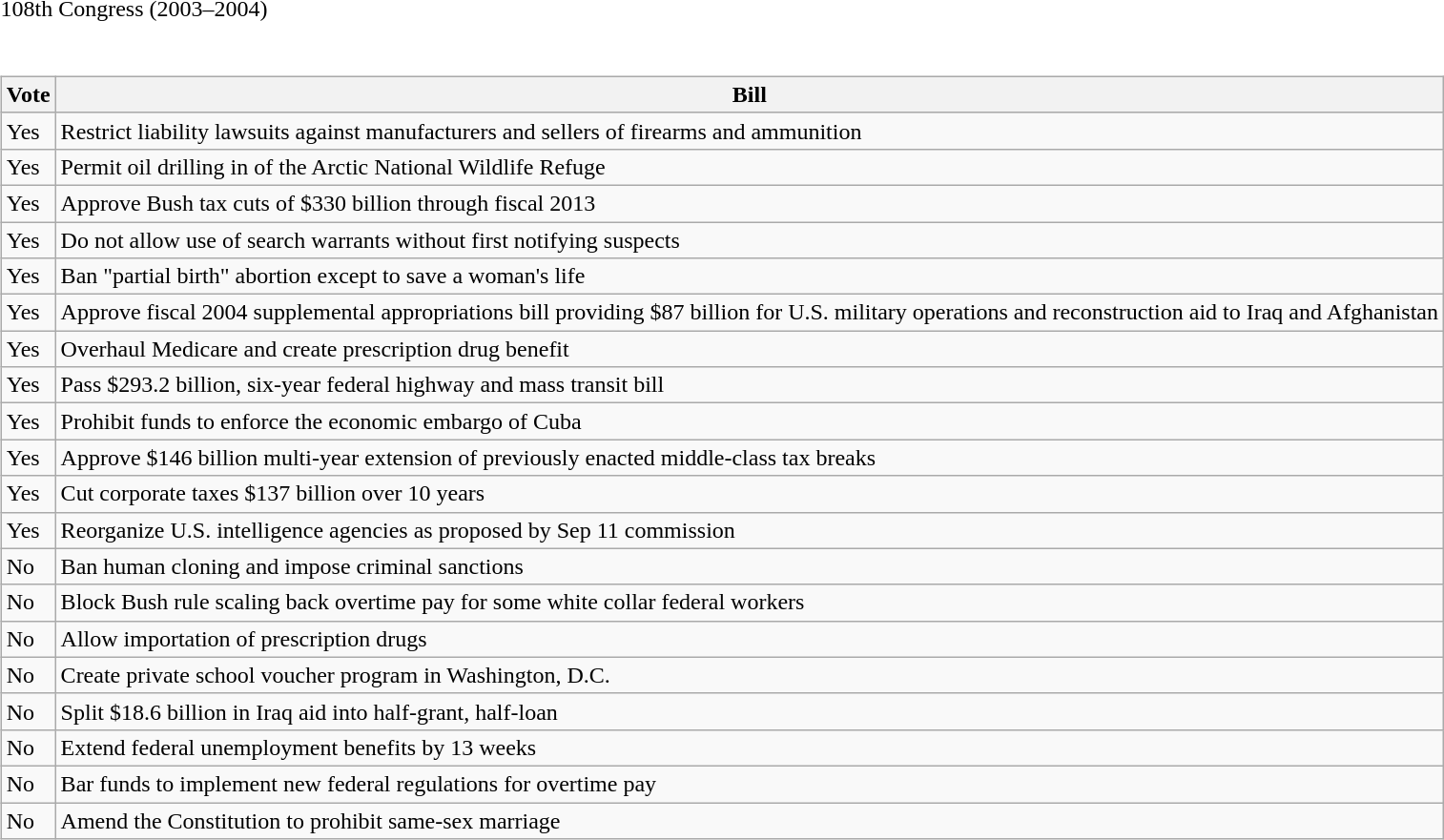<table>
<tr>
<td width="100%" align="left">108th Congress (2003–2004)</td>
</tr>
<tr valign="top">
<td><br><table class="wikitable collapsible collapsed" style="margin-left:auto;margin-right:auto;text-align:left">
<tr bgcolor="#ececec" valign=top>
<th>Vote</th>
<th>Bill</th>
</tr>
<tr>
<td align="left">Yes</td>
<td align="left">Restrict liability lawsuits against manufacturers and sellers of firearms and ammunition</td>
</tr>
<tr>
<td align="left">Yes</td>
<td align="left">Permit oil drilling in  of the Arctic National Wildlife Refuge</td>
</tr>
<tr>
<td align="left">Yes</td>
<td align="left">Approve Bush tax cuts of $330 billion through fiscal 2013</td>
</tr>
<tr>
<td align="left">Yes</td>
<td align="left">Do not allow use of search warrants without first notifying suspects</td>
</tr>
<tr>
<td align="left">Yes</td>
<td align="left">Ban "partial birth" abortion except to save a woman's life</td>
</tr>
<tr>
<td align="left">Yes</td>
<td align="left">Approve fiscal 2004 supplemental appropriations bill providing $87 billion for U.S. military operations and reconstruction aid to Iraq and Afghanistan</td>
</tr>
<tr>
<td align="left">Yes</td>
<td align="left">Overhaul Medicare and create prescription drug benefit</td>
</tr>
<tr>
<td align="left">Yes</td>
<td align="left">Pass $293.2 billion, six-year federal highway and mass transit bill</td>
</tr>
<tr>
<td align="left">Yes</td>
<td align="left">Prohibit funds to enforce the economic embargo of Cuba</td>
</tr>
<tr>
<td align="left">Yes</td>
<td align="left">Approve $146 billion multi-year extension of previously enacted middle-class tax breaks</td>
</tr>
<tr>
<td align="left">Yes</td>
<td align="left">Cut corporate taxes $137 billion over 10 years</td>
</tr>
<tr>
<td align="left">Yes</td>
<td align="left">Reorganize U.S. intelligence agencies as proposed by Sep 11 commission</td>
</tr>
<tr>
<td align="left">No</td>
<td align="left">Ban human cloning and impose criminal sanctions</td>
</tr>
<tr>
<td align="left">No</td>
<td align="left">Block Bush rule scaling back overtime pay for some white collar federal workers</td>
</tr>
<tr>
<td align="left">No</td>
<td align="left">Allow importation of prescription drugs</td>
</tr>
<tr>
<td align="left">No</td>
<td align="left">Create private school voucher program in Washington, D.C.</td>
</tr>
<tr>
<td align="left">No</td>
<td align="left">Split $18.6 billion in Iraq aid into half-grant, half-loan</td>
</tr>
<tr>
<td align="left">No</td>
<td align="left">Extend federal unemployment benefits by 13 weeks</td>
</tr>
<tr>
<td align="left">No</td>
<td align="left">Bar funds to implement new federal regulations for overtime pay</td>
</tr>
<tr>
<td align="left">No</td>
<td align="left">Amend the Constitution to prohibit same-sex marriage</td>
</tr>
</table>
</td>
</tr>
</table>
